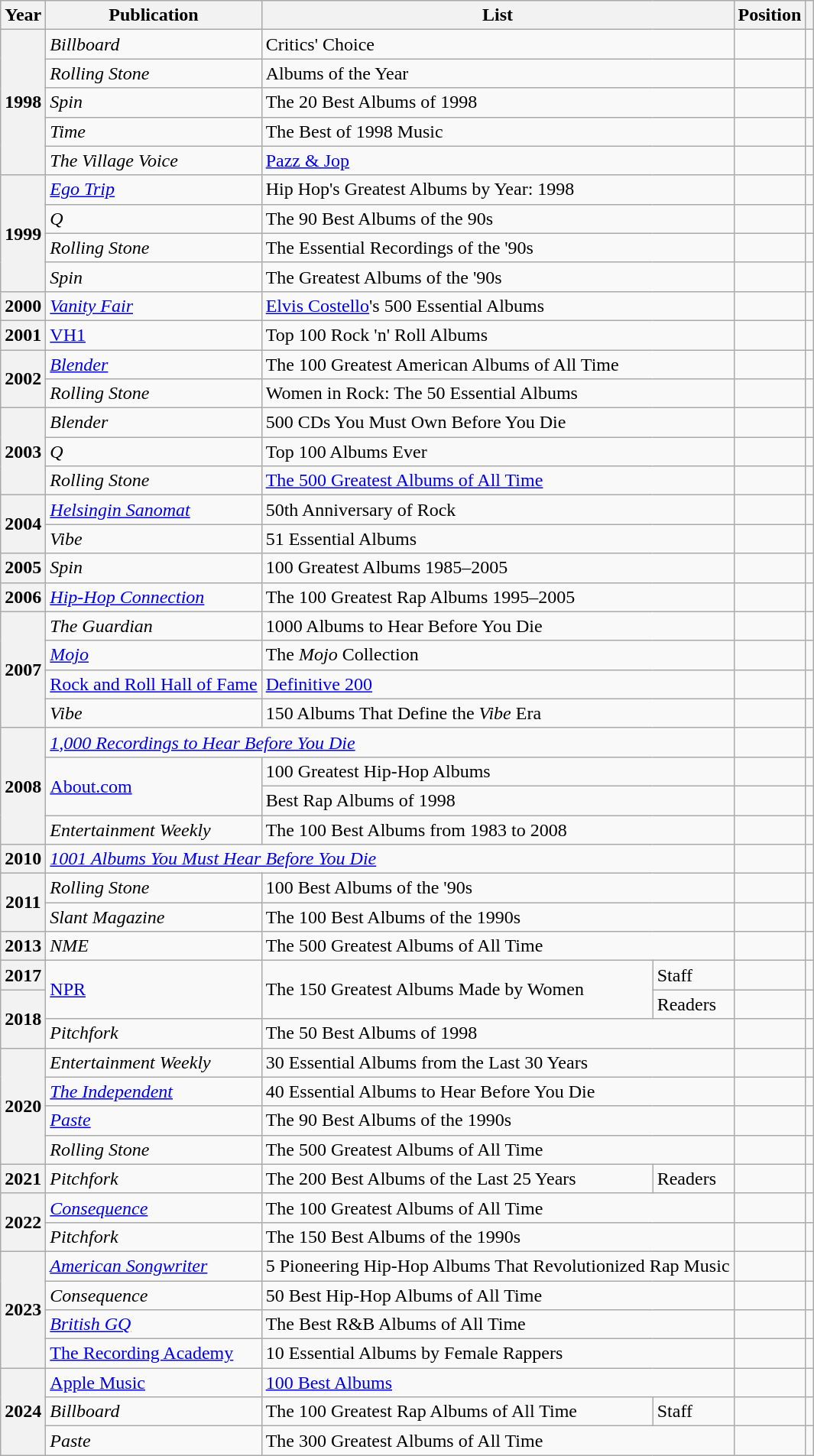<table class="wikitable sortable plainrowheaders">
<tr>
<th scope="col">Year</th>
<th scope="col">Publication</th>
<th scope="col" colspan="2">List</th>
<th scope="col">Position</th>
<th scope="col"></th>
</tr>
<tr>
<th scope="row" rowspan="5">1998</th>
<td><em>Billboard</em></td>
<td colspan="2">Critics' Choice</td>
<td></td>
<td></td>
</tr>
<tr>
<td><em>Rolling Stone</em></td>
<td colspan="2">Albums of the Year</td>
<td></td>
<td></td>
</tr>
<tr>
<td><em>Spin</em></td>
<td colspan="2">The 20 Best Albums of 1998</td>
<td></td>
<td></td>
</tr>
<tr>
<td><em>Time</em></td>
<td colspan="2">The Best of 1998 Music</td>
<td></td>
<td></td>
</tr>
<tr>
<td><em>The Village Voice</em></td>
<td colspan="2"><a href='#'>Pazz & Jop</a></td>
<td></td>
<td></td>
</tr>
<tr>
<th scope="row" rowspan="4">1999</th>
<td><em><a href='#'>Ego Trip</a></em></td>
<td colspan="2">Hip Hop's Greatest Albums by Year: 1998</td>
<td></td>
<td></td>
</tr>
<tr>
<td><em>Q</em></td>
<td colspan="2">The 90 Best Albums of the 90s</td>
<td></td>
<td></td>
</tr>
<tr>
<td><em>Rolling Stone</em></td>
<td colspan="2">The Essential Recordings of the '90s</td>
<td></td>
<td></td>
</tr>
<tr>
<td><em>Spin</em></td>
<td colspan="2">The Greatest Albums of the '90s</td>
<td></td>
<td></td>
</tr>
<tr>
<th scope="row">2000</th>
<td><em><a href='#'>Vanity Fair</a></em></td>
<td colspan="2"><a href='#'>Elvis Costello</a>'s 500 Essential Albums</td>
<td></td>
<td></td>
</tr>
<tr>
<th scope="row">2001</th>
<td><a href='#'>VH1</a></td>
<td colspan="2">Top 100 Rock 'n' Roll Albums</td>
<td></td>
<td></td>
</tr>
<tr>
<th scope="row" rowspan="2">2002</th>
<td><em><a href='#'>Blender</a></em></td>
<td colspan="2">The 100 Greatest American Albums of All Time</td>
<td></td>
<td></td>
</tr>
<tr>
<td><em>Rolling Stone</em></td>
<td colspan="2">Women in Rock: The 50 Essential Albums</td>
<td></td>
<td></td>
</tr>
<tr>
<th scope="row" rowspan="3">2003</th>
<td><em>Blender</em></td>
<td colspan="2">500 CDs You Must Own Before You Die</td>
<td></td>
<td></td>
</tr>
<tr>
<td><em>Q</em></td>
<td colspan="2">Top 100 Albums Ever</td>
<td></td>
<td></td>
</tr>
<tr>
<td><em>Rolling Stone</em></td>
<td colspan="2"><a href='#'>The 500 Greatest Albums of All Time</a></td>
<td></td>
<td></td>
</tr>
<tr>
<th scope="row" rowspan="2">2004</th>
<td><em><a href='#'>Helsingin Sanomat</a></em></td>
<td colspan="2">50th Anniversary of Rock</td>
<td></td>
<td></td>
</tr>
<tr>
<td><em>Vibe</em></td>
<td colspan="2">51 Essential Albums</td>
<td></td>
<td></td>
</tr>
<tr>
<th scope="row">2005</th>
<td><em>Spin</em></td>
<td colspan="2">100 Greatest Albums 1985–2005</td>
<td></td>
<td></td>
</tr>
<tr>
<th scope="row">2006</th>
<td><em><a href='#'>Hip-Hop Connection</a></em></td>
<td colspan="2">The 100 Greatest Rap Albums 1995–2005</td>
<td></td>
<td></td>
</tr>
<tr>
<th scope="row" rowspan="4">2007</th>
<td><em>The Guardian</em></td>
<td colspan="2">1000 Albums to Hear Before You Die</td>
<td></td>
<td></td>
</tr>
<tr>
<td><em><a href='#'>Mojo</a></em></td>
<td colspan="2">The <em>Mojo</em> Collection</td>
<td></td>
<td></td>
</tr>
<tr>
<td><a href='#'>Rock and Roll Hall of Fame</a></td>
<td colspan="2"><a href='#'>Definitive 200</a></td>
<td></td>
<td></td>
</tr>
<tr>
<td><em>Vibe</em></td>
<td colspan="2">150 Albums That Define the <em>Vibe</em> Era</td>
<td></td>
<td></td>
</tr>
<tr>
<th scope="row" rowspan="4">2008</th>
<td colspan="3"><em><a href='#'>1,000 Recordings to Hear Before You Die</a></em></td>
<td></td>
<td></td>
</tr>
<tr>
<td rowspan="2"><a href='#'>About.com</a></td>
<td colspan="2">100 Greatest Hip-Hop Albums</td>
<td></td>
<td></td>
</tr>
<tr>
<td colspan="2">Best Rap Albums of 1998</td>
<td></td>
<td></td>
</tr>
<tr>
<td><em>Entertainment Weekly</em></td>
<td colspan="2">The 100 Best Albums from 1983 to 2008</td>
<td></td>
<td></td>
</tr>
<tr>
<th scope="row">2010</th>
<td colspan="3"><em><a href='#'>1001 Albums You Must Hear Before You Die</a></em></td>
<td></td>
<td></td>
</tr>
<tr>
<th scope="row" rowspan="2">2011</th>
<td><em>Rolling Stone</em></td>
<td colspan="2">100 Best Albums of the '90s</td>
<td></td>
<td></td>
</tr>
<tr>
<td><em>Slant Magazine</em></td>
<td colspan="2">The 100 Best Albums of the 1990s</td>
<td></td>
<td></td>
</tr>
<tr>
<th scope="row">2013</th>
<td><em>NME</em></td>
<td colspan="2">The 500 Greatest Albums of All Time</td>
<td></td>
<td></td>
</tr>
<tr>
<th scope="row">2017</th>
<td rowspan="2"><a href='#'>NPR</a></td>
<td rowspan="2">The 150 Greatest Albums Made by Women</td>
<td>Staff</td>
<td></td>
<td></td>
</tr>
<tr>
<th scope="row" rowspan="2">2018</th>
<td>Readers</td>
<td></td>
<td></td>
</tr>
<tr>
<td><em>Pitchfork</em></td>
<td colspan="2">The 50 Best Albums of 1998</td>
<td></td>
<td></td>
</tr>
<tr>
<th scope="row" rowspan="4">2020</th>
<td><em>Entertainment Weekly</em></td>
<td colspan="2">30 Essential Albums from the Last 30 Years</td>
<td></td>
<td></td>
</tr>
<tr>
<td><em><a href='#'>The Independent</a></em></td>
<td colspan="2">40 Essential Albums to Hear Before You Die</td>
<td></td>
<td></td>
</tr>
<tr>
<td><em><a href='#'>Paste</a></em></td>
<td colspan="2">The 90 Best Albums of the 1990s</td>
<td></td>
<td></td>
</tr>
<tr>
<td><em>Rolling Stone</em></td>
<td colspan="2">The 500 Greatest Albums of All Time</td>
<td></td>
<td></td>
</tr>
<tr>
<th scope="row">2021</th>
<td><em>Pitchfork</em></td>
<td>The 200 Best Albums of the Last 25 Years</td>
<td>Readers</td>
<td></td>
<td></td>
</tr>
<tr>
<th scope="row" rowspan="2">2022</th>
<td><em><a href='#'>Consequence</a></em></td>
<td colspan="2">The 100 Greatest Albums of All Time</td>
<td></td>
<td></td>
</tr>
<tr>
<td><em>Pitchfork</em></td>
<td colspan="2">The 150 Best Albums of the 1990s</td>
<td></td>
<td></td>
</tr>
<tr>
<th scope="row" rowspan="4">2023</th>
<td><em><a href='#'>American Songwriter</a></em></td>
<td colspan="2">5 Pioneering Hip-Hop Albums That Revolutionized Rap Music</td>
<td></td>
<td></td>
</tr>
<tr>
<td><em>Consequence</em></td>
<td colspan="2">50 Best Hip-Hop Albums of All Time</td>
<td></td>
<td></td>
</tr>
<tr>
<td><em><a href='#'>British GQ</a></em></td>
<td colspan="2">The Best R&B Albums of All Time</td>
<td></td>
<td></td>
</tr>
<tr>
<td><a href='#'>The Recording Academy</a></td>
<td colspan="2">10 Essential Albums by Female Rappers</td>
<td></td>
<td></td>
</tr>
<tr>
<th scope="row" rowspan="3">2024</th>
<td><a href='#'>Apple Music</a></td>
<td colspan="2"><a href='#'>100 Best Albums</a></td>
<td></td>
<td></td>
</tr>
<tr>
<td><em>Billboard</em></td>
<td>The 100 Greatest Rap Albums of All Time</td>
<td>Staff</td>
<td></td>
<td></td>
</tr>
<tr>
<td><em>Paste</em></td>
<td colspan="2">The 300 Greatest Albums of All Time</td>
<td></td>
<td></td>
</tr>
</table>
